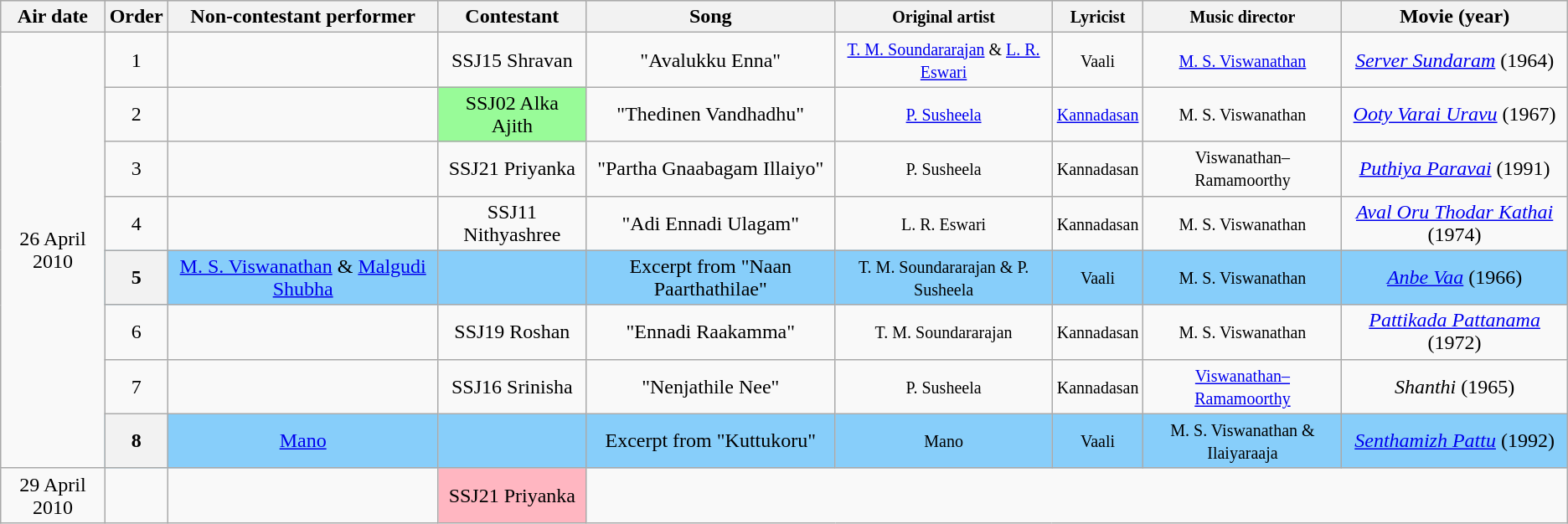<table class="wikitable sortable sticky-header" style="text-align: center; width: auto;">
<tr style="background:lightgrey; text-align:center;">
<th>Air date</th>
<th>Order</th>
<th>Non-contestant performer</th>
<th>Contestant</th>
<th>Song</th>
<th><small>Original artist</small></th>
<th><small>Lyricist</small></th>
<th><small>Music director</small></th>
<th>Movie (year)</th>
</tr>
<tr>
<td rowspan=8>26 April 2010</td>
<td>1</td>
<td></td>
<td>SSJ15 Shravan</td>
<td>"Avalukku Enna"</td>
<td><small><a href='#'>T. M. Soundararajan</a> & <a href='#'>L. R. Eswari</a></small></td>
<td><small>Vaali</small></td>
<td><small><a href='#'>M. S. Viswanathan</a></small></td>
<td><em><a href='#'>Server Sundaram</a></em> (1964)</td>
</tr>
<tr>
<td>2</td>
<td></td>
<td style="background:palegreen">SSJ02 Alka Ajith</td>
<td>"Thedinen Vandhadhu"</td>
<td><small><a href='#'>P. Susheela</a></small></td>
<td><small><a href='#'>Kannadasan</a></small></td>
<td><small>M. S. Viswanathan</small></td>
<td><em><a href='#'>Ooty Varai Uravu</a></em> (1967)</td>
</tr>
<tr>
<td>3</td>
<td></td>
<td>SSJ21 Priyanka</td>
<td>"Partha Gnaabagam Illaiyo"</td>
<td><small>P. Susheela</small></td>
<td><small>Kannadasan</small></td>
<td><small>Viswanathan–Ramamoorthy</small></td>
<td><em><a href='#'>Puthiya Paravai</a></em> (1991)</td>
</tr>
<tr>
<td>4</td>
<td></td>
<td>SSJ11 Nithyashree</td>
<td>"Adi Ennadi Ulagam"</td>
<td><small>L. R. Eswari</small></td>
<td><small>Kannadasan</small></td>
<td><small>M. S. Viswanathan</small></td>
<td><em><a href='#'>Aval Oru Thodar Kathai</a></em> (1974)</td>
</tr>
<tr style="background:lightskyblue">
<th scope="row">5</th>
<td><a href='#'>M. S. Viswanathan</a> & <a href='#'>Malgudi Shubha</a></td>
<td></td>
<td>Excerpt from "Naan Paarthathilae"</td>
<td><small>T. M. Soundararajan & P. Susheela</small></td>
<td><small>Vaali</small></td>
<td><small>M. S. Viswanathan</small></td>
<td><em><a href='#'>Anbe Vaa</a></em> (1966)</td>
</tr>
<tr>
<td>6</td>
<td></td>
<td>SSJ19 Roshan</td>
<td>"Ennadi Raakamma"</td>
<td><small>T. M. Soundararajan</small></td>
<td><small>Kannadasan</small></td>
<td><small>M. S. Viswanathan</small></td>
<td><em><a href='#'>Pattikada Pattanama</a></em> (1972)</td>
</tr>
<tr>
<td>7</td>
<td></td>
<td>SSJ16 Srinisha</td>
<td>"Nenjathile Nee"</td>
<td><small>P. Susheela</small></td>
<td><small>Kannadasan</small></td>
<td><small><a href='#'>Viswanathan–Ramamoorthy</a></small></td>
<td><em>Shanthi</em> (1965)</td>
</tr>
<tr style="background:lightskyblue">
<th scope="row">8</th>
<td><a href='#'>Mano</a></td>
<td></td>
<td>Excerpt from "Kuttukoru"</td>
<td><small>Mano</small></td>
<td><small>Vaali</small></td>
<td><small>M. S. Viswanathan & Ilaiyaraaja</small></td>
<td><em><a href='#'>Senthamizh Pattu</a></em> (1992)</td>
</tr>
<tr>
<td>29 April 2010</td>
<td></td>
<td></td>
<td style="background:lightpink">SSJ21 Priyanka</td>
</tr>
</table>
